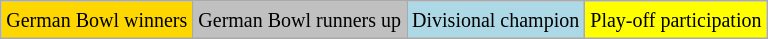<table class="wikitable" align="center">
<tr>
<td style="background:gold"><small>German Bowl winners</small></td>
<td style="background:silver"><small>German Bowl runners up</small></td>
<td style="background:lightblue"><small>Divisional champion</small></td>
<td style="background:yellow"><small>Play-off participation</small></td>
</tr>
</table>
